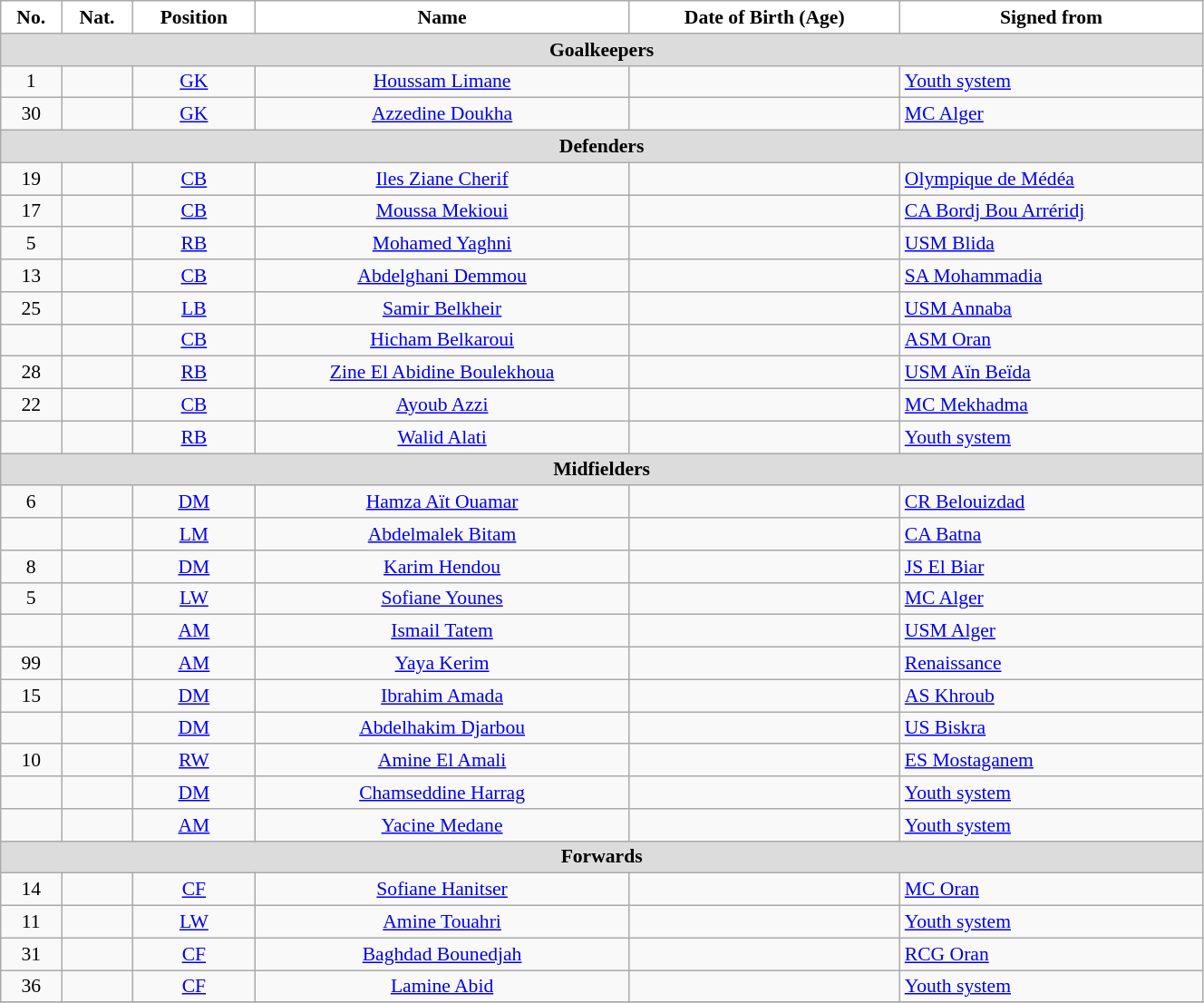<table class="wikitable" style="text-align:center; font-size:90%; width:70%">
<tr>
<th style="background:white; color:black; text-align:center;">No.</th>
<th style="background:white; color:black; text-align:center;">Nat.</th>
<th style="background:white; color:black; text-align:center;">Position</th>
<th style="background:white; color:black; text-align:center;">Name</th>
<th style="background:white; color:black; text-align:center;">Date of Birth (Age)</th>
<th style="background:white; color:black; text-align:center;">Signed from</th>
</tr>
<tr>
<th colspan=10 style="background:#DCDCDC; text-align:center;">Goalkeepers</th>
</tr>
<tr>
<td>1</td>
<td></td>
<td><a href='#'>GK</a></td>
<td><a href='#'>Houssam Limane</a></td>
<td></td>
<td style="text-align:left"> <a href='#'>Youth system</a></td>
</tr>
<tr>
<td>30</td>
<td></td>
<td><a href='#'>GK</a></td>
<td><a href='#'>Azzedine Doukha</a></td>
<td></td>
<td style="text-align:left"> <a href='#'>MC Alger</a></td>
</tr>
<tr>
<th colspan=10 style="background:#DCDCDC; text-align:center;">Defenders</th>
</tr>
<tr>
<td>19</td>
<td></td>
<td><a href='#'>CB</a></td>
<td><a href='#'>Iles Ziane Cherif</a></td>
<td></td>
<td style="text-align:left"> <a href='#'>Olympique de Médéa</a></td>
</tr>
<tr>
<td>17</td>
<td></td>
<td><a href='#'>CB</a></td>
<td><a href='#'>Moussa Mekioui</a></td>
<td></td>
<td style="text-align:left"> <a href='#'>CA Bordj Bou Arréridj</a></td>
</tr>
<tr>
<td>5</td>
<td></td>
<td><a href='#'>RB</a></td>
<td><a href='#'>Mohamed Yaghni</a></td>
<td></td>
<td style="text-align:left"> <a href='#'>USM Blida</a></td>
</tr>
<tr>
<td>13</td>
<td></td>
<td><a href='#'>CB</a></td>
<td><a href='#'>Abdelghani Demmou</a></td>
<td></td>
<td style="text-align:left"> <a href='#'>SA Mohammadia</a></td>
</tr>
<tr>
<td>25</td>
<td></td>
<td><a href='#'>LB</a></td>
<td><a href='#'>Samir Belkheir</a></td>
<td></td>
<td style="text-align:left"> <a href='#'>USM Annaba</a></td>
</tr>
<tr>
<td></td>
<td></td>
<td><a href='#'>CB</a></td>
<td><a href='#'>Hicham Belkaroui</a></td>
<td></td>
<td style="text-align:left"> <a href='#'>ASM Oran</a></td>
</tr>
<tr>
<td>28</td>
<td></td>
<td><a href='#'>RB</a></td>
<td><a href='#'>Zine El Abidine Boulekhoua</a></td>
<td></td>
<td style="text-align:left"> <a href='#'>USM Aïn Beïda</a></td>
</tr>
<tr>
<td>22</td>
<td></td>
<td><a href='#'>CB</a></td>
<td><a href='#'>Ayoub Azzi</a></td>
<td></td>
<td style="text-align:left"> <a href='#'>MC Mekhadma</a></td>
</tr>
<tr>
<td></td>
<td></td>
<td><a href='#'>RB</a></td>
<td><a href='#'>Walid Alati</a></td>
<td></td>
<td style="text-align:left"> <a href='#'>Youth system</a></td>
</tr>
<tr>
<th colspan=10 style="background:#DCDCDC; text-align:center;">Midfielders</th>
</tr>
<tr>
<td>6</td>
<td></td>
<td><a href='#'>DM</a></td>
<td><a href='#'>Hamza Aït Ouamar</a></td>
<td></td>
<td style="text-align:left"> <a href='#'>CR Belouizdad</a></td>
</tr>
<tr>
<td></td>
<td></td>
<td><a href='#'>LM</a></td>
<td><a href='#'>Abdelmalek Bitam</a></td>
<td></td>
<td style="text-align:left"> <a href='#'>CA Batna</a></td>
</tr>
<tr>
<td>8</td>
<td></td>
<td><a href='#'>DM</a></td>
<td><a href='#'>Karim Hendou</a></td>
<td></td>
<td style="text-align:left"> <a href='#'>JS El Biar</a></td>
</tr>
<tr>
<td>5</td>
<td></td>
<td><a href='#'>LW</a></td>
<td><a href='#'>Sofiane Younes</a></td>
<td></td>
<td style="text-align:left"> <a href='#'>MC Alger</a></td>
</tr>
<tr>
<td></td>
<td></td>
<td><a href='#'>AM</a></td>
<td><a href='#'>Ismail Tatem</a></td>
<td></td>
<td style="text-align:left"> <a href='#'>USM Alger</a></td>
</tr>
<tr>
<td>99</td>
<td></td>
<td><a href='#'>AM</a></td>
<td><a href='#'>Yaya Kerim</a></td>
<td></td>
<td style="text-align:left"> <a href='#'>Renaissance</a></td>
</tr>
<tr>
<td>15</td>
<td></td>
<td><a href='#'>DM</a></td>
<td><a href='#'>Ibrahim Amada</a></td>
<td></td>
<td style="text-align:left"> <a href='#'>AS Khroub</a></td>
</tr>
<tr>
<td></td>
<td></td>
<td><a href='#'>DM</a></td>
<td><a href='#'>Abdelhakim Djarbou</a></td>
<td></td>
<td style="text-align:left"> <a href='#'>US Biskra</a></td>
</tr>
<tr>
<td>10</td>
<td></td>
<td><a href='#'>RW</a></td>
<td><a href='#'>Amine El Amali</a></td>
<td></td>
<td style="text-align:left"> <a href='#'>ES Mostaganem</a></td>
</tr>
<tr>
<td></td>
<td></td>
<td><a href='#'>DM</a></td>
<td><a href='#'>Chamseddine Harrag</a></td>
<td></td>
<td style="text-align:left"> <a href='#'>Youth system</a></td>
</tr>
<tr>
<td></td>
<td></td>
<td><a href='#'>AM</a></td>
<td><a href='#'>Yacine Medane</a></td>
<td></td>
<td style="text-align:left"> <a href='#'>Youth system</a></td>
</tr>
<tr>
<th colspan=10 style="background:#DCDCDC; text-align:center;">Forwards</th>
</tr>
<tr>
<td>14</td>
<td></td>
<td><a href='#'>CF</a></td>
<td><a href='#'>Sofiane Hanitser</a></td>
<td></td>
<td style="text-align:left"> <a href='#'>MC Oran</a></td>
</tr>
<tr>
<td>11</td>
<td></td>
<td><a href='#'>LW</a></td>
<td><a href='#'>Amine Touahri</a></td>
<td></td>
<td style="text-align:left"> <a href='#'>Youth system</a></td>
</tr>
<tr>
<td>31</td>
<td></td>
<td><a href='#'>CF</a></td>
<td><a href='#'>Baghdad Bounedjah</a></td>
<td></td>
<td style="text-align:left"> <a href='#'>RCG Oran</a></td>
</tr>
<tr>
<td>36</td>
<td></td>
<td><a href='#'>CF</a></td>
<td><a href='#'>Lamine Abid</a></td>
<td></td>
<td style="text-align:left"> <a href='#'>Youth system</a></td>
</tr>
<tr>
</tr>
</table>
